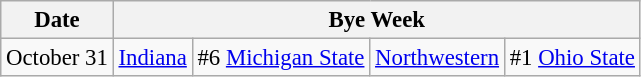<table class="wikitable" style="font-size:95%;">
<tr>
<th>Date</th>
<th colspan="4">Bye Week</th>
</tr>
<tr>
<td>October 31</td>
<td><a href='#'>Indiana</a></td>
<td>#6 <a href='#'>Michigan State</a></td>
<td><a href='#'>Northwestern</a></td>
<td>#1 <a href='#'>Ohio State</a></td>
</tr>
</table>
